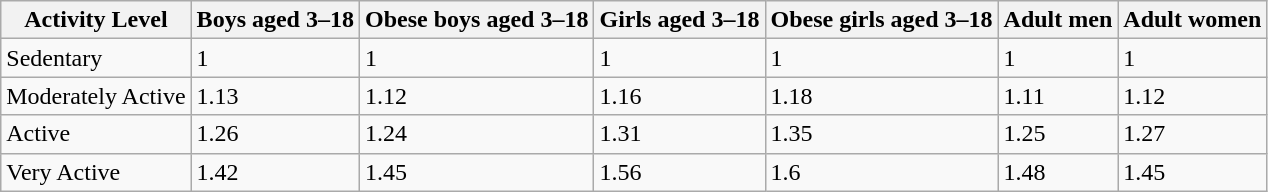<table class="wikitable">
<tr>
<th>Activity Level</th>
<th>Boys aged 3–18</th>
<th>Obese boys aged 3–18</th>
<th>Girls aged 3–18</th>
<th>Obese girls aged 3–18</th>
<th>Adult men</th>
<th>Adult women</th>
</tr>
<tr>
<td>Sedentary</td>
<td>1</td>
<td>1</td>
<td>1</td>
<td>1</td>
<td>1</td>
<td>1</td>
</tr>
<tr>
<td>Moderately Active</td>
<td>1.13</td>
<td>1.12</td>
<td>1.16</td>
<td>1.18</td>
<td>1.11</td>
<td>1.12</td>
</tr>
<tr>
<td>Active</td>
<td>1.26</td>
<td>1.24</td>
<td>1.31</td>
<td>1.35</td>
<td>1.25</td>
<td>1.27</td>
</tr>
<tr>
<td>Very Active</td>
<td>1.42</td>
<td>1.45</td>
<td>1.56</td>
<td>1.6</td>
<td>1.48</td>
<td>1.45</td>
</tr>
</table>
